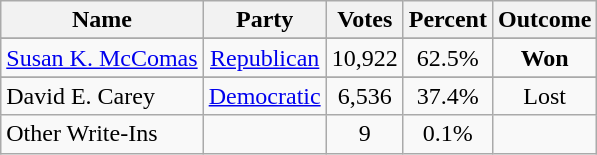<table class=wikitable style="text-align:center">
<tr>
<th>Name</th>
<th>Party</th>
<th>Votes</th>
<th>Percent</th>
<th>Outcome</th>
</tr>
<tr>
</tr>
<tr>
<td align=left><a href='#'>Susan K. McComas</a></td>
<td><a href='#'>Republican</a></td>
<td>10,922</td>
<td>62.5%</td>
<td><strong>Won</strong></td>
</tr>
<tr>
</tr>
<tr>
<td align=left>David E. Carey</td>
<td><a href='#'>Democratic</a></td>
<td>6,536</td>
<td>37.4%</td>
<td>Lost</td>
</tr>
<tr>
<td align=left>Other Write-Ins</td>
<td></td>
<td>9</td>
<td>0.1%</td>
<td></td>
</tr>
</table>
